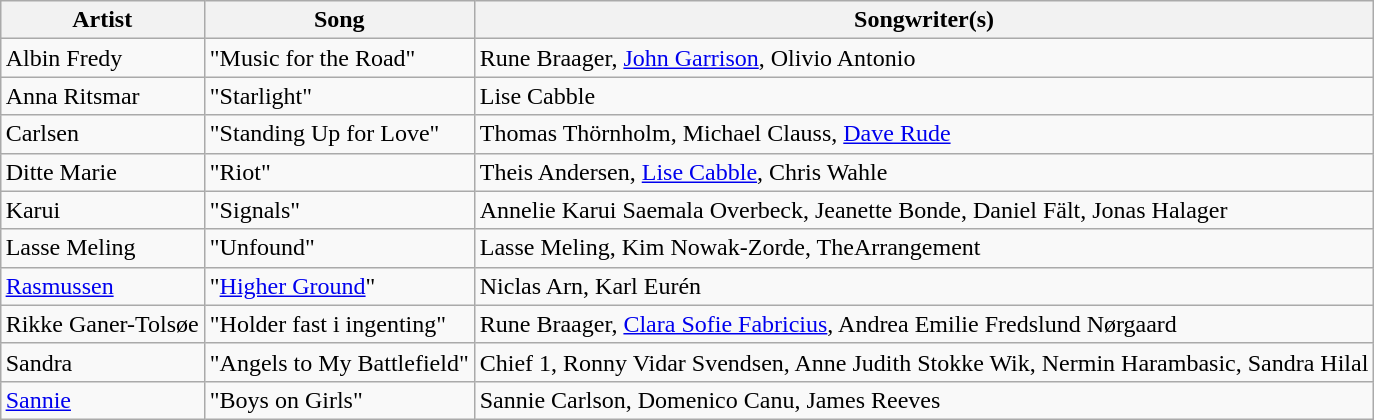<table class="sortable wikitable" style="margin: 1em auto 1em auto;">
<tr>
<th>Artist</th>
<th>Song</th>
<th>Songwriter(s)</th>
</tr>
<tr>
<td>Albin Fredy</td>
<td>"Music for the Road"</td>
<td>Rune Braager, <a href='#'>John Garrison</a>, Olivio Antonio</td>
</tr>
<tr>
<td>Anna Ritsmar</td>
<td>"Starlight"</td>
<td>Lise Cabble</td>
</tr>
<tr>
<td>Carlsen</td>
<td>"Standing Up for Love"</td>
<td>Thomas Thörnholm, Michael Clauss, <a href='#'>Dave Rude</a></td>
</tr>
<tr>
<td>Ditte Marie</td>
<td>"Riot"</td>
<td>Theis Andersen, <a href='#'>Lise Cabble</a>, Chris Wahle</td>
</tr>
<tr>
<td>Karui</td>
<td>"Signals"</td>
<td>Annelie Karui Saemala Overbeck, Jeanette Bonde, Daniel Fält, Jonas Halager</td>
</tr>
<tr>
<td>Lasse Meling</td>
<td>"Unfound"</td>
<td>Lasse Meling, Kim Nowak-Zorde, TheArrangement</td>
</tr>
<tr>
<td><a href='#'>Rasmussen</a></td>
<td>"<a href='#'>Higher Ground</a>"</td>
<td>Niclas Arn, Karl Eurén</td>
</tr>
<tr>
<td>Rikke Ganer-Tolsøe</td>
<td>"Holder fast i ingenting"</td>
<td>Rune Braager, <a href='#'>Clara Sofie Fabricius</a>, Andrea Emilie Fredslund Nørgaard</td>
</tr>
<tr>
<td>Sandra</td>
<td>"Angels to My Battlefield"</td>
<td>Chief 1, Ronny Vidar Svendsen, Anne Judith Stokke Wik, Nermin Harambasic, Sandra Hilal</td>
</tr>
<tr>
<td><a href='#'>Sannie</a></td>
<td>"Boys on Girls"</td>
<td>Sannie Carlson, Domenico Canu, James Reeves</td>
</tr>
</table>
